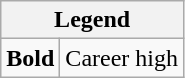<table class="wikitable mw-collapsible mw-collapsed">
<tr>
<th colspan="2">Legend</th>
</tr>
<tr>
<td><strong>Bold</strong></td>
<td>Career high</td>
</tr>
</table>
